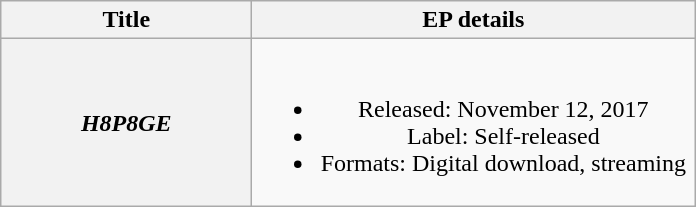<table class="wikitable plainrowheaders" style="text-align:center;">
<tr>
<th scope="col" style="width:10em;">Title</th>
<th scope="col" style="width:18em;">EP details</th>
</tr>
<tr>
<th scope="row"><em>H8P8GE</em></th>
<td><br><ul><li>Released: November 12, 2017</li><li>Label: Self-released</li><li>Formats: Digital download, streaming</li></ul></td>
</tr>
</table>
